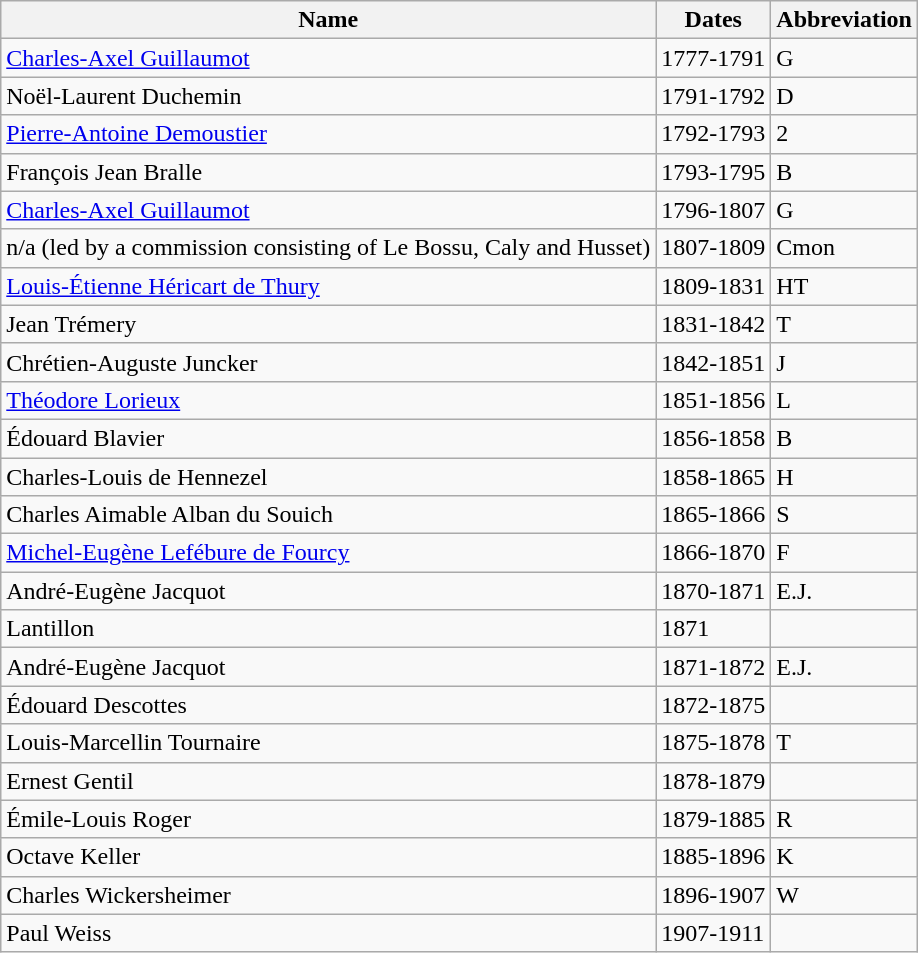<table class="wikitable">
<tr>
<th scope="col">Name</th>
<th scope="col">Dates</th>
<th scope="col">Abbreviation</th>
</tr>
<tr>
<td><a href='#'>Charles-Axel Guillaumot</a></td>
<td>1777-1791</td>
<td>G</td>
</tr>
<tr>
<td>Noël-Laurent Duchemin</td>
<td>1791-1792</td>
<td>D</td>
</tr>
<tr>
<td><a href='#'>Pierre-Antoine Demoustier</a></td>
<td>1792-1793</td>
<td>2</td>
</tr>
<tr>
<td>François Jean Bralle</td>
<td>1793-1795</td>
<td>B</td>
</tr>
<tr>
<td><a href='#'>Charles-Axel Guillaumot</a></td>
<td>1796-1807</td>
<td>G</td>
</tr>
<tr>
<td>n/a (led by a commission consisting of Le Bossu, Caly and Husset)</td>
<td>1807-1809</td>
<td>Cmon</td>
</tr>
<tr>
<td><a href='#'>Louis-Étienne Héricart de Thury</a></td>
<td>1809-1831</td>
<td>HT</td>
</tr>
<tr>
<td>Jean Trémery</td>
<td>1831-1842</td>
<td>T</td>
</tr>
<tr>
<td>Chrétien-Auguste Juncker</td>
<td>1842-1851</td>
<td>J</td>
</tr>
<tr>
<td><a href='#'>Théodore Lorieux</a></td>
<td>1851-1856</td>
<td>L</td>
</tr>
<tr>
<td>Édouard Blavier</td>
<td>1856-1858</td>
<td>B</td>
</tr>
<tr>
<td>Charles-Louis de Hennezel</td>
<td>1858-1865</td>
<td>H</td>
</tr>
<tr>
<td>Charles Aimable Alban du Souich</td>
<td>1865-1866</td>
<td>S</td>
</tr>
<tr>
<td><a href='#'>Michel-Eugène Lefébure de Fourcy</a></td>
<td>1866-1870</td>
<td>F</td>
</tr>
<tr>
<td>André-Eugène Jacquot</td>
<td>1870-1871</td>
<td>E.J.</td>
</tr>
<tr>
<td>Lantillon</td>
<td>1871</td>
<td></td>
</tr>
<tr>
<td>André-Eugène Jacquot</td>
<td>1871-1872</td>
<td>E.J.</td>
</tr>
<tr>
<td>Édouard Descottes</td>
<td>1872-1875</td>
<td></td>
</tr>
<tr>
<td>Louis-Marcellin Tournaire</td>
<td>1875-1878</td>
<td>T</td>
</tr>
<tr>
<td>Ernest Gentil</td>
<td>1878-1879</td>
<td></td>
</tr>
<tr>
<td>Émile-Louis Roger</td>
<td>1879-1885</td>
<td>R</td>
</tr>
<tr>
<td>Octave Keller</td>
<td>1885-1896</td>
<td>K</td>
</tr>
<tr>
<td>Charles Wickersheimer</td>
<td>1896-1907</td>
<td>W</td>
</tr>
<tr>
<td>Paul Weiss</td>
<td>1907-1911</td>
<td></td>
</tr>
</table>
